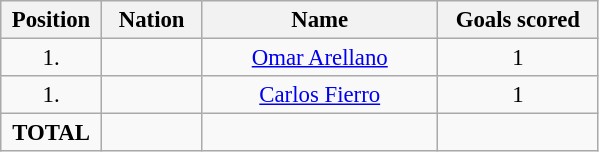<table class="wikitable" style="font-size: 95%; text-align: center;">
<tr>
<th width=60>Position</th>
<th width=60>Nation</th>
<th width=150>Name</th>
<th width=100>Goals scored</th>
</tr>
<tr>
<td>1.</td>
<td></td>
<td><a href='#'>Omar Arellano</a></td>
<td>1</td>
</tr>
<tr>
<td>1.</td>
<td></td>
<td><a href='#'>Carlos Fierro</a></td>
<td>1</td>
</tr>
<tr>
<td><strong>TOTAL</strong></td>
<td></td>
<td></td>
<td></td>
</tr>
</table>
